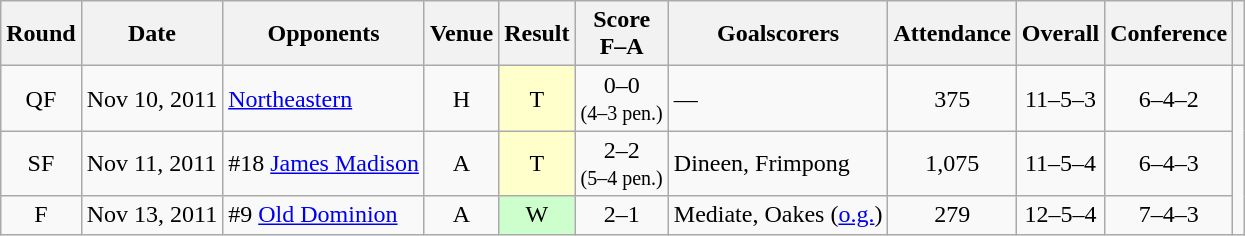<table class="wikitable" style="text-align:center">
<tr>
<th scope="col">Round</th>
<th scope="col">Date</th>
<th scope="col">Opponents</th>
<th scope="col">Venue</th>
<th scope="col">Result</th>
<th scope="col">Score<br>F–A</th>
<th scope="col">Goalscorers</th>
<th scope="col">Attendance</th>
<th scope="col">Overall</th>
<th scope="col">Conference</th>
<th scope="col"></th>
</tr>
<tr>
<td>QF</td>
<td align="left">Nov 10, 2011</td>
<td align="left"><a href='#'>Northeastern</a></td>
<td>H</td>
<td style="background-color:#FFFFCC">T</td>
<td>0–0<br><small>(4–3 pen.)</small></td>
<td align="left">—</td>
<td>375</td>
<td>11–5–3</td>
<td>6–4–2</td>
</tr>
<tr>
<td>SF</td>
<td align=left>Nov 11, 2011</td>
<td align=left>#18 <a href='#'>James Madison</a></td>
<td>A</td>
<td style="background-color:#FFFFCC">T</td>
<td>2–2<br><small>(5–4 pen.)</small></td>
<td align=left>Dineen, Frimpong</td>
<td>1,075</td>
<td>11–5–4</td>
<td>6–4–3</td>
</tr>
<tr>
<td>F</td>
<td align=left>Nov 13, 2011</td>
<td align=left>#9 <a href='#'>Old Dominion</a></td>
<td>A</td>
<td style="background-color:#CCFFCC">W</td>
<td>2–1</td>
<td align=left>Mediate, Oakes (<a href='#'>o.g.</a>)</td>
<td>279</td>
<td>12–5–4</td>
<td>7–4–3</td>
</tr>
</table>
